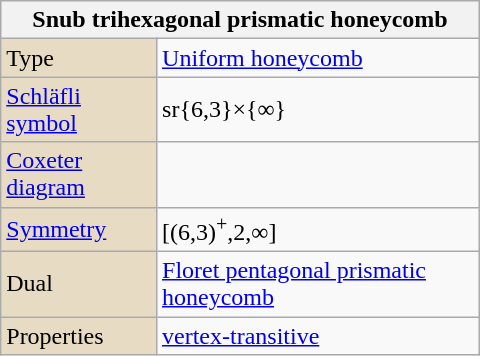<table class="wikitable" align="right" style="margin-left:10px" width="320">
<tr>
<th bgcolor=#e7dcc3 colspan=2>Snub trihexagonal prismatic honeycomb</th>
</tr>
<tr>
<td bgcolor=#e7dcc3>Type</td>
<td><a href='#'>Uniform honeycomb</a></td>
</tr>
<tr>
<td bgcolor=#e7dcc3><a href='#'>Schläfli symbol</a></td>
<td>sr{6,3}×{∞}</td>
</tr>
<tr>
<td bgcolor=#e7dcc3><a href='#'>Coxeter diagram</a></td>
<td></td>
</tr>
<tr>
<td bgcolor=#e7dcc3><a href='#'>Symmetry</a></td>
<td>[(6,3)<sup>+</sup>,2,∞]</td>
</tr>
<tr>
<td bgcolor=#e7dcc3>Dual</td>
<td><a href='#'>Floret pentagonal prismatic honeycomb</a></td>
</tr>
<tr>
<td bgcolor=#e7dcc3>Properties</td>
<td><a href='#'>vertex-transitive</a></td>
</tr>
</table>
